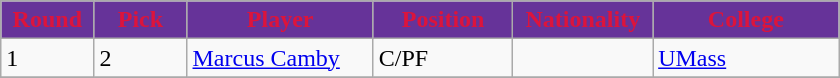<table class="wikitable sortable sortable">
<tr>
<th style="background:#663399;color:#DC143C;" width="10%">Round</th>
<th style="background:#663399;color:#DC143C;" width="10%">Pick</th>
<th style="background:#663399;color:#DC143C;" width="20%">Player</th>
<th style="background:#663399;color:#DC143C;" width="15%">Position</th>
<th style="background:#663399;color:#DC143C;" width="15%">Nationality</th>
<th style="background:#663399;color:#DC143C;" width="20%">College</th>
</tr>
<tr>
<td>1</td>
<td>2</td>
<td><a href='#'>Marcus Camby</a></td>
<td>C/PF</td>
<td></td>
<td><a href='#'>UMass</a></td>
</tr>
<tr>
</tr>
</table>
